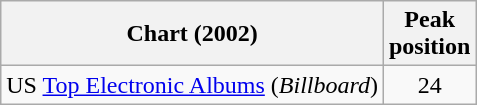<table class="wikitable">
<tr>
<th>Chart (2002)</th>
<th>Peak<br>position</th>
</tr>
<tr>
<td>US <a href='#'>Top Electronic Albums</a> (<em>Billboard</em>)</td>
<td style="text-align:center;">24</td>
</tr>
</table>
